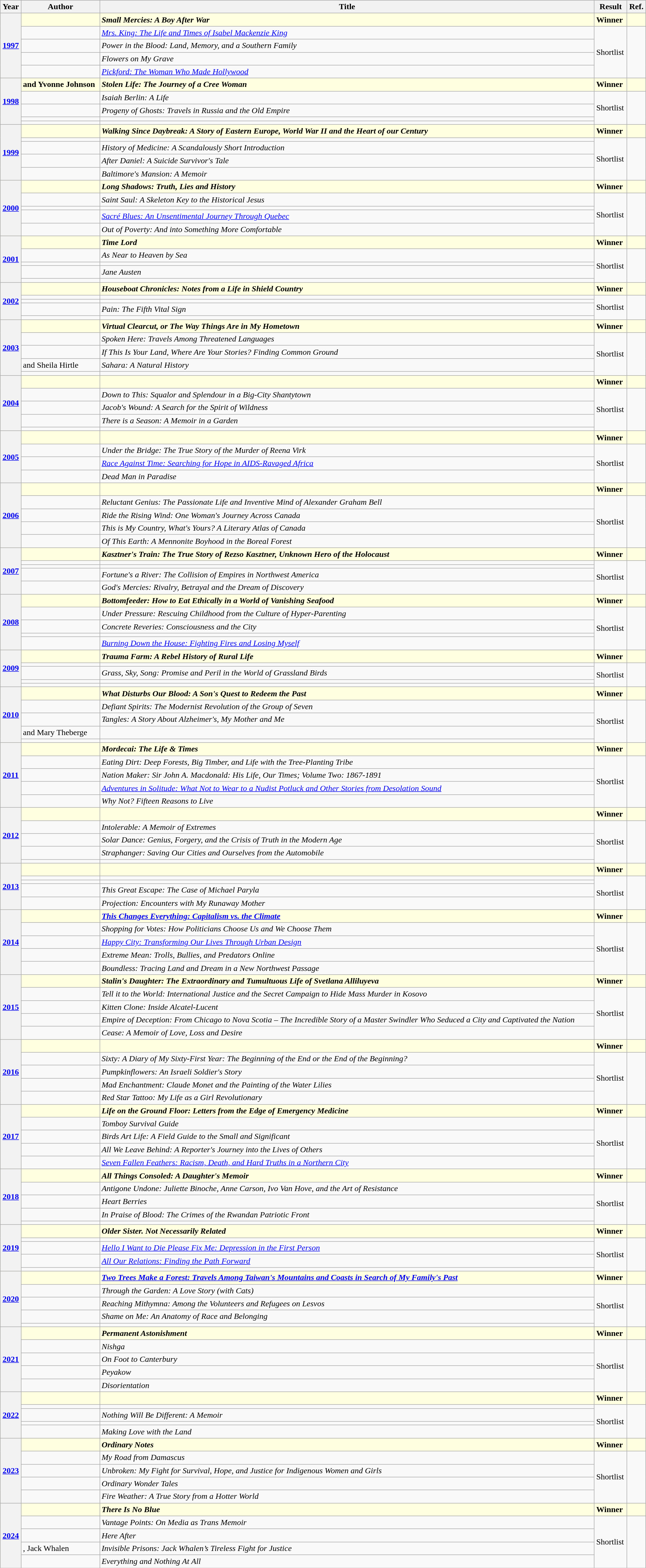<table class="wikitable sortable mw-collapsible" width=100%>
<tr>
<th>Year</th>
<th>Author</th>
<th>Title</th>
<th>Result</th>
<th>Ref.</th>
</tr>
<tr style=background:lightyellow>
<th rowspan="5"><a href='#'>1997</a></th>
<td><strong></strong></td>
<td><strong><em>Small Mercies: A Boy After War</em></strong></td>
<td><strong>Winner</strong></td>
<td></td>
</tr>
<tr>
<td></td>
<td><em><a href='#'>Mrs. King: The Life and Times of Isabel Mackenzie King</a></em></td>
<td rowspan=4>Shortlist</td>
<td rowspan=4></td>
</tr>
<tr>
<td></td>
<td><em>Power in the Blood: Land, Memory, and a Southern Family</em></td>
</tr>
<tr>
<td></td>
<td><em>Flowers on My Grave</em></td>
</tr>
<tr>
<td></td>
<td><em><a href='#'>Pickford: The Woman Who Made Hollywood</a></em></td>
</tr>
<tr style=background:lightyellow>
<th rowspan="5"><a href='#'>1998</a></th>
<td><strong> and Yvonne Johnson</strong></td>
<td><strong><em>Stolen Life: The Journey of a Cree Woman</em></strong></td>
<td><strong>Winner</strong></td>
<td></td>
</tr>
<tr>
<td></td>
<td><em>Isaiah Berlin: A Life</em></td>
<td rowspan=4>Shortlist</td>
<td rowspan=4></td>
</tr>
<tr>
<td></td>
<td><em>Progeny of Ghosts: Travels in Russia and the Old Empire</em></td>
</tr>
<tr>
<td></td>
<td><em></em></td>
</tr>
<tr>
<td></td>
<td><em></em></td>
</tr>
<tr style=background:lightyellow>
<th rowspan="5"><a href='#'>1999</a></th>
<td><strong></strong></td>
<td><strong><em>Walking Since Daybreak: A Story of Eastern Europe, World War II and the Heart of our Century</em></strong></td>
<td><strong>Winner</strong></td>
<td></td>
</tr>
<tr>
<td></td>
<td><em></em></td>
<td rowspan=4>Shortlist</td>
<td rowspan=4></td>
</tr>
<tr>
<td></td>
<td><em>History of Medicine: A Scandalously Short Introduction</em></td>
</tr>
<tr>
<td></td>
<td><em>After Daniel: A Suicide Survivor's Tale</em></td>
</tr>
<tr>
<td></td>
<td><em>Baltimore's Mansion: A Memoir</em></td>
</tr>
<tr style=background:lightyellow>
<th rowspan="5"><a href='#'>2000</a></th>
<td><strong></strong></td>
<td><strong><em>Long Shadows: Truth, Lies and History</em></strong></td>
<td><strong>Winner</strong></td>
<td></td>
</tr>
<tr>
<td></td>
<td><em>Saint Saul: A Skeleton Key to the Historical Jesus</em></td>
<td rowspan=4>Shortlist</td>
<td rowspan=4></td>
</tr>
<tr>
<td></td>
<td><em></em></td>
</tr>
<tr>
<td></td>
<td><em><a href='#'>Sacré Blues: An Unsentimental Journey Through Quebec</a></em></td>
</tr>
<tr>
<td></td>
<td><em>Out of Poverty: And into Something More Comfortable</em></td>
</tr>
<tr style=background:lightyellow>
<th rowspan="5"><a href='#'>2001</a></th>
<td><strong></strong></td>
<td><strong><em>Time Lord</em></strong></td>
<td><strong>Winner</strong></td>
<td></td>
</tr>
<tr>
<td></td>
<td><em>As Near to Heaven by Sea</em></td>
<td rowspan=4>Shortlist</td>
<td rowspan=4></td>
</tr>
<tr>
<td></td>
<td><em></em></td>
</tr>
<tr>
<td></td>
<td><em>Jane Austen</em></td>
</tr>
<tr>
<td></td>
<td><em></em></td>
</tr>
<tr style=background:lightyellow>
<th rowspan="5"><a href='#'>2002</a></th>
<td><strong></strong></td>
<td><strong><em>Houseboat Chronicles: Notes from a Life in Shield Country</em></strong></td>
<td><strong>Winner</strong></td>
<td></td>
</tr>
<tr>
<td></td>
<td><em></em></td>
<td rowspan=4>Shortlist</td>
<td rowspan=4></td>
</tr>
<tr>
<td></td>
<td><em></em></td>
</tr>
<tr>
<td></td>
<td><em>Pain: The Fifth Vital Sign</em></td>
</tr>
<tr>
<td></td>
<td><em></em></td>
</tr>
<tr style=background:lightyellow>
<th rowspan="5"><a href='#'>2003</a></th>
<td><strong></strong></td>
<td><strong><em>Virtual Clearcut, or The Way Things Are in My Hometown</em></strong></td>
<td><strong>Winner</strong></td>
<td></td>
</tr>
<tr>
<td></td>
<td><em>Spoken Here: Travels Among Threatened Languages</em></td>
<td rowspan=4>Shortlist</td>
<td rowspan=4></td>
</tr>
<tr>
<td></td>
<td><em>If This Is Your Land, Where Are Your Stories? Finding Common Ground</em></td>
</tr>
<tr>
<td> and Sheila Hirtle</td>
<td><em>Sahara: A Natural History</em></td>
</tr>
<tr>
<td></td>
<td><em></em></td>
</tr>
<tr style=background:lightyellow>
<th rowspan="5"><a href='#'>2004</a></th>
<td><strong></strong></td>
<td><strong><em></em></strong></td>
<td><strong>Winner</strong></td>
<td></td>
</tr>
<tr>
<td></td>
<td><em>Down to This: Squalor and Splendour in a Big-City Shantytown</em></td>
<td rowspan=4>Shortlist</td>
<td rowspan=4></td>
</tr>
<tr>
<td></td>
<td><em>Jacob's Wound: A Search for the Spirit of Wildness</em></td>
</tr>
<tr>
<td></td>
<td><em>There is a Season: A Memoir in a Garden</em></td>
</tr>
<tr>
<td></td>
<td><em></em></td>
</tr>
<tr style=background:lightyellow>
<th rowspan="4"><a href='#'>2005</a></th>
<td><strong></strong></td>
<td><strong><em></em></strong></td>
<td><strong>Winner</strong></td>
<td></td>
</tr>
<tr>
<td></td>
<td><em>Under the Bridge: The True Story of the Murder of Reena Virk</em></td>
<td rowspan=3>Shortlist</td>
<td rowspan=3></td>
</tr>
<tr>
<td></td>
<td><em><a href='#'>Race Against Time: Searching for Hope in AIDS-Ravaged Africa</a></em></td>
</tr>
<tr>
<td></td>
<td><em>Dead Man in Paradise</em></td>
</tr>
<tr style=background:lightyellow>
<th rowspan="5"><a href='#'>2006</a></th>
<td><strong></strong></td>
<td><strong><em></em></strong></td>
<td><strong>Winner</strong></td>
<td></td>
</tr>
<tr>
<td></td>
<td><em>Reluctant Genius: The Passionate Life and Inventive Mind of Alexander Graham Bell</em></td>
<td rowspan=4>Shortlist</td>
<td rowspan=4></td>
</tr>
<tr>
<td></td>
<td><em>Ride the Rising Wind: One Woman's Journey Across Canada</em></td>
</tr>
<tr>
<td></td>
<td><em>This is My Country, What's Yours? A Literary Atlas of Canada</em></td>
</tr>
<tr>
<td></td>
<td><em>Of This Earth: A Mennonite Boyhood in the Boreal Forest</em></td>
</tr>
<tr style=background:lightyellow>
<th rowspan="5"><a href='#'>2007</a></th>
<td><strong></strong></td>
<td><strong><em>Kasztner's Train: The True Story of Rezso Kasztner, Unknown Hero of the Holocaust</em></strong></td>
<td><strong>Winner</strong></td>
<td></td>
</tr>
<tr>
<td></td>
<td><em></em></td>
<td rowspan=4>Shortlist</td>
<td rowspan=4></td>
</tr>
<tr>
<td></td>
<td><em></em></td>
</tr>
<tr>
<td></td>
<td><em>Fortune's a River: The Collision of Empires in Northwest America</em></td>
</tr>
<tr>
<td></td>
<td><em>God's Mercies: Rivalry, Betrayal and the Dream of Discovery</em></td>
</tr>
<tr style=background:lightyellow>
<th rowspan="5"><a href='#'>2008</a></th>
<td><strong></strong></td>
<td><strong><em>Bottomfeeder: How to Eat Ethically in a World of Vanishing Seafood</em></strong></td>
<td><strong>Winner</strong></td>
<td></td>
</tr>
<tr>
<td></td>
<td><em>Under Pressure: Rescuing Childhood from the Culture of Hyper-Parenting</em></td>
<td rowspan=4>Shortlist</td>
<td rowspan=4></td>
</tr>
<tr>
<td></td>
<td><em>Concrete Reveries: Consciousness and the City</em></td>
</tr>
<tr>
<td></td>
<td><em></em></td>
</tr>
<tr>
<td></td>
<td><em><a href='#'>Burning Down the House: Fighting Fires and Losing Myself</a></em></td>
</tr>
<tr style=background:lightyellow>
<th rowspan="5"><a href='#'>2009</a></th>
<td><strong></strong></td>
<td><strong><em>Trauma Farm: A Rebel History of Rural Life</em></strong></td>
<td><strong>Winner</strong></td>
<td></td>
</tr>
<tr>
<td></td>
<td><em></em></td>
<td rowspan=4>Shortlist</td>
<td rowspan=4></td>
</tr>
<tr>
<td></td>
<td><em>Grass, Sky, Song: Promise and Peril in the World of Grassland Birds</em></td>
</tr>
<tr>
<td></td>
<td><em></em></td>
</tr>
<tr>
<td></td>
<td><em></em></td>
</tr>
<tr style=background:lightyellow>
<th rowspan="5"><a href='#'>2010</a></th>
<td><strong></strong></td>
<td><strong><em>What Disturbs Our Blood: A Son's Quest to Redeem the Past</em></strong></td>
<td><strong>Winner</strong></td>
<td></td>
</tr>
<tr>
<td></td>
<td><em>Defiant Spirits: The Modernist Revolution of the Group of Seven</em></td>
<td rowspan=4>Shortlist</td>
<td rowspan=4></td>
</tr>
<tr>
<td></td>
<td><em>Tangles: A Story About Alzheimer's, My Mother and Me</em></td>
</tr>
<tr>
<td> and Mary Theberge</td>
<td><em></em></td>
</tr>
<tr>
<td></td>
<td><em></em></td>
</tr>
<tr style=background:lightyellow>
<th rowspan="5"><a href='#'>2011</a></th>
<td><strong></strong></td>
<td><strong><em>Mordecai: The Life & Times</em></strong></td>
<td><strong>Winner</strong></td>
<td></td>
</tr>
<tr>
<td></td>
<td><em>Eating Dirt: Deep Forests, Big Timber, and Life with the Tree-Planting Tribe</em></td>
<td rowspan=4>Shortlist</td>
<td rowspan=4></td>
</tr>
<tr>
<td></td>
<td><em>Nation Maker: Sir John A. Macdonald: His Life, Our Times; Volume Two: 1867-1891</em></td>
</tr>
<tr>
<td></td>
<td><em><a href='#'>Adventures in Solitude: What Not to Wear to a Nudist Potluck and Other Stories from Desolation Sound</a></em></td>
</tr>
<tr>
<td></td>
<td><em>Why Not? Fifteen Reasons to Live</em></td>
</tr>
<tr style=background:lightyellow>
<th rowspan="5"><a href='#'>2012</a></th>
<td><strong></strong></td>
<td><strong></strong></td>
<td><strong>Winner</strong></td>
<td></td>
</tr>
<tr>
<td></td>
<td><em>Intolerable: A Memoir of Extremes</em></td>
<td rowspan=4>Shortlist</td>
<td rowspan=4></td>
</tr>
<tr>
<td></td>
<td><em>Solar Dance: Genius, Forgery, and the Crisis of Truth in the Modern Age</em></td>
</tr>
<tr>
<td></td>
<td><em>Straphanger: Saving Our Cities and Ourselves from the Automobile</em></td>
</tr>
<tr>
<td></td>
<td><em></em></td>
</tr>
<tr style=background:lightyellow>
<th rowspan="5"><a href='#'>2013</a></th>
<td><strong></strong></td>
<td><strong><em></em></strong></td>
<td><strong>Winner</strong></td>
<td></td>
</tr>
<tr>
<td></td>
<td><em></em></td>
<td rowspan=4>Shortlist</td>
<td rowspan=4></td>
</tr>
<tr>
<td></td>
<td><em></em></td>
</tr>
<tr>
<td></td>
<td><em>This Great Escape: The Case of Michael Paryla</em></td>
</tr>
<tr>
<td></td>
<td><em>Projection: Encounters with My Runaway Mother</em></td>
</tr>
<tr style=background:lightyellow>
<th rowspan="5"><a href='#'>2014</a></th>
<td><strong></strong></td>
<td><strong><em><a href='#'>This Changes Everything: Capitalism vs. the Climate</a></em></strong></td>
<td><strong>Winner</strong></td>
<td></td>
</tr>
<tr>
<td></td>
<td><em>Shopping for Votes: How Politicians Choose Us and We Choose Them</em></td>
<td rowspan=4>Shortlist</td>
<td rowspan=4></td>
</tr>
<tr>
<td></td>
<td><em><a href='#'>Happy City: Transforming Our Lives Through Urban Design</a></em></td>
</tr>
<tr>
<td></td>
<td><em>Extreme Mean: Trolls, Bullies, and Predators Online</em></td>
</tr>
<tr>
<td></td>
<td><em>Boundless: Tracing Land and Dream in a New Northwest Passage</em></td>
</tr>
<tr style=background:lightyellow>
<th rowspan="5"><a href='#'>2015</a></th>
<td><strong></strong></td>
<td><strong><em>Stalin's Daughter: The Extraordinary and Tumultuous Life of Svetlana Alliluyeva</em></strong></td>
<td><strong>Winner</strong></td>
<td></td>
</tr>
<tr>
<td></td>
<td><em>Tell it to the World: International Justice and the Secret Campaign to Hide Mass Murder in Kosovo</em></td>
<td rowspan=4>Shortlist</td>
<td rowspan=4></td>
</tr>
<tr>
<td></td>
<td><em>Kitten Clone: Inside Alcatel-Lucent</em></td>
</tr>
<tr>
<td></td>
<td><em>Empire of Deception: From Chicago to Nova Scotia – The Incredible Story of a Master Swindler Who Seduced a City and Captivated the Nation</em></td>
</tr>
<tr>
<td></td>
<td><em>Cease: A Memoir of Love, Loss and Desire</em></td>
</tr>
<tr style=background:lightyellow>
<th rowspan="5"><a href='#'>2016</a></th>
<td><strong></strong></td>
<td><strong><em></em></strong></td>
<td><strong>Winner</strong></td>
<td></td>
</tr>
<tr>
<td></td>
<td><em>Sixty: A Diary of My Sixty-First Year: The Beginning of the End or the End of the Beginning?</em></td>
<td rowspan=4>Shortlist</td>
<td rowspan=4></td>
</tr>
<tr>
<td></td>
<td><em>Pumpkinflowers: An Israeli Soldier's Story</em></td>
</tr>
<tr>
<td></td>
<td><em>Mad Enchantment: Claude Monet and the Painting of the Water Lilies</em></td>
</tr>
<tr>
<td></td>
<td><em>Red Star Tattoo: My Life as a Girl Revolutionary</em></td>
</tr>
<tr style=background:lightyellow>
<th rowspan="5"><a href='#'>2017</a></th>
<td><strong></strong></td>
<td><strong><em>Life on the Ground Floor: Letters from the Edge of Emergency Medicine</em></strong></td>
<td><strong>Winner</strong></td>
<td></td>
</tr>
<tr>
<td></td>
<td><em>Tomboy Survival Guide</em></td>
<td rowspan=4>Shortlist</td>
<td rowspan=4></td>
</tr>
<tr>
<td></td>
<td><em>Birds Art Life: A Field Guide to the Small and Significant</em></td>
</tr>
<tr>
<td></td>
<td><em>All We Leave Behind: A Reporter's Journey into the Lives of Others</em></td>
</tr>
<tr>
<td></td>
<td><em><a href='#'>Seven Fallen Feathers: Racism, Death, and Hard Truths in a Northern City</a></em></td>
</tr>
<tr style=background:lightyellow>
<th rowspan="5"><a href='#'>2018</a></th>
<td><strong></strong></td>
<td><strong><em>All Things Consoled: A Daughter's Memoir</em></strong></td>
<td><strong>Winner</strong></td>
<td></td>
</tr>
<tr>
<td></td>
<td><em>Antigone Undone: Juliette Binoche, Anne Carson, Ivo Van Hove, and the Art of Resistance</em></td>
<td rowspan=4>Shortlist</td>
<td rowspan=4></td>
</tr>
<tr>
<td></td>
<td><em>Heart Berries</em></td>
</tr>
<tr>
<td></td>
<td><em>In Praise of Blood: The Crimes of the Rwandan Patriotic Front</em></td>
</tr>
<tr>
<td></td>
<td><em></em></td>
</tr>
<tr style=background:lightyellow>
<th rowspan="5"><a href='#'>2019</a></th>
<td><strong></strong></td>
<td><strong><em>Older Sister. Not Necessarily Related</em></strong></td>
<td><strong>Winner</strong></td>
<td></td>
</tr>
<tr>
<td></td>
<td><em></em></td>
<td rowspan=4>Shortlist</td>
<td rowspan=4></td>
</tr>
<tr>
<td></td>
<td><em><a href='#'>Hello I Want to Die Please Fix Me: Depression in the First Person</a></em></td>
</tr>
<tr>
<td></td>
<td><em><a href='#'>All Our Relations: Finding the Path Forward</a></em></td>
</tr>
<tr>
<td></td>
<td><em></em></td>
</tr>
<tr style=background:lightyellow>
<th rowspan="5"><a href='#'>2020</a></th>
<td><strong></strong></td>
<td><strong><em><a href='#'>Two Trees Make a Forest: Travels Among Taiwan's Mountains and Coasts in Search of My Family's Past</a></em></strong></td>
<td><strong>Winner</strong></td>
<td></td>
</tr>
<tr>
<td></td>
<td><em>Through the Garden: A Love Story (with Cats)</em></td>
<td rowspan=4>Shortlist</td>
<td rowspan=4></td>
</tr>
<tr>
<td></td>
<td><em>Reaching Mithymna: Among the Volunteers and Refugees on Lesvos</em></td>
</tr>
<tr>
<td></td>
<td><em>Shame on Me: An Anatomy of Race and Belonging</em></td>
</tr>
<tr>
<td></td>
<td><em></em></td>
</tr>
<tr style=background:lightyellow>
<th rowspan="5"><a href='#'>2021</a></th>
<td><strong></strong></td>
<td><strong><em>Permanent Astonishment</em></strong></td>
<td><strong>Winner</strong></td>
<td></td>
</tr>
<tr>
<td></td>
<td><em>Nishga</em></td>
<td rowspan=4>Shortlist</td>
<td rowspan=4></td>
</tr>
<tr>
<td></td>
<td><em>On Foot to Canterbury</em></td>
</tr>
<tr>
<td></td>
<td><em>Peyakow</em></td>
</tr>
<tr>
<td></td>
<td><em>Disorientation</em></td>
</tr>
<tr style=background:lightyellow>
<th rowspan="5"><a href='#'>2022</a></th>
<td><strong></strong></td>
<td><strong><em></em></strong></td>
<td><strong>Winner</strong></td>
<td></td>
</tr>
<tr>
<td></td>
<td><em></em></td>
<td rowspan=4>Shortlist</td>
<td rowspan=4></td>
</tr>
<tr>
<td></td>
<td><em>Nothing Will Be Different: A Memoir</em></td>
</tr>
<tr>
<td></td>
<td><em></em></td>
</tr>
<tr>
<td></td>
<td><em>Making Love with the Land</em></td>
</tr>
<tr style=background:lightyellow>
<th rowspan="5"><a href='#'>2023</a></th>
<td><strong></strong></td>
<td><strong><em>Ordinary Notes</em></strong></td>
<td><strong>Winner</strong></td>
<td></td>
</tr>
<tr>
<td></td>
<td><em>My Road from Damascus</em></td>
<td rowspan=4>Shortlist</td>
<td rowspan=4></td>
</tr>
<tr>
<td></td>
<td><em>Unbroken: My Fight for Survival, Hope, and Justice for Indigenous Women and Girls</em></td>
</tr>
<tr>
<td></td>
<td><em>Ordinary Wonder Tales</em></td>
</tr>
<tr>
<td></td>
<td><em>Fire Weather: A True Story from a Hotter World</em></td>
</tr>
<tr style=background:lightyellow>
<th rowspan="5"><a href='#'>2024</a></th>
<td><strong></strong></td>
<td><strong><em>There Is No Blue</em></strong></td>
<td><strong>Winner</strong></td>
<td></td>
</tr>
<tr>
<td></td>
<td><em>Vantage Points: On Media as Trans Memoir</em></td>
<td rowspan=4>Shortlist</td>
<td rowspan=4></td>
</tr>
<tr>
<td></td>
<td><em>Here After</em></td>
</tr>
<tr>
<td>, Jack Whalen</td>
<td><em>Invisible Prisons: Jack Whalen’s Tireless Fight for Justice</em></td>
</tr>
<tr>
<td></td>
<td><em>Everything and Nothing At All</em></td>
</tr>
</table>
